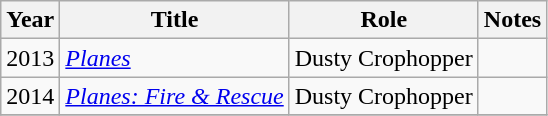<table class="wikitable sortable">
<tr>
<th>Year</th>
<th>Title</th>
<th>Role</th>
<th class="unsortable">Notes</th>
</tr>
<tr>
<td>2013</td>
<td><em><a href='#'>Planes</a></em></td>
<td>Dusty Crophopper</td>
<td></td>
</tr>
<tr>
<td>2014</td>
<td><em><a href='#'>Planes: Fire & Rescue</a></em></td>
<td>Dusty Crophopper</td>
<td></td>
</tr>
<tr>
</tr>
</table>
